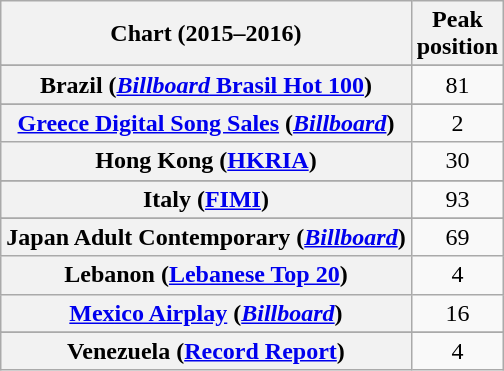<table class="wikitable sortable plainrowheaders" style="text-align:center">
<tr>
<th>Chart (2015–2016)</th>
<th>Peak<br>position</th>
</tr>
<tr>
</tr>
<tr>
</tr>
<tr>
</tr>
<tr>
</tr>
<tr>
<th scope="row">Brazil (<a href='#'><em>Billboard</em> Brasil Hot 100</a>)</th>
<td>81</td>
</tr>
<tr>
</tr>
<tr>
</tr>
<tr>
</tr>
<tr>
</tr>
<tr>
</tr>
<tr>
</tr>
<tr>
</tr>
<tr>
</tr>
<tr>
</tr>
<tr>
<th scope="row"><a href='#'>Greece Digital Song Sales</a> (<em><a href='#'>Billboard</a></em>)</th>
<td>2</td>
</tr>
<tr>
<th scope="row">Hong Kong (<a href='#'>HKRIA</a>)</th>
<td style="text-align:center;">30</td>
</tr>
<tr>
</tr>
<tr>
</tr>
<tr>
<th scope="row">Italy (<a href='#'>FIMI</a>)</th>
<td>93</td>
</tr>
<tr>
</tr>
<tr>
<th scope="row">Japan Adult Contemporary (<em><a href='#'>Billboard</a></em>)</th>
<td>69</td>
</tr>
<tr>
<th scope="row">Lebanon (<a href='#'>Lebanese Top 20</a>)</th>
<td>4</td>
</tr>
<tr>
<th scope="row"><a href='#'>Mexico Airplay</a> (<em><a href='#'>Billboard</a></em>)</th>
<td>16</td>
</tr>
<tr>
</tr>
<tr>
</tr>
<tr>
</tr>
<tr>
</tr>
<tr>
</tr>
<tr>
</tr>
<tr>
</tr>
<tr>
</tr>
<tr>
</tr>
<tr>
</tr>
<tr>
</tr>
<tr>
</tr>
<tr>
</tr>
<tr>
</tr>
<tr>
</tr>
<tr>
<th scope=row>Venezuela (<a href='#'>Record Report</a>)</th>
<td>4</td>
</tr>
</table>
